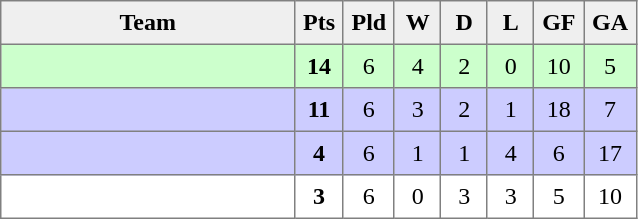<table style=border-collapse:collapse border=1 cellspacing=0 cellpadding=5>
<tr align=center bgcolor=#efefef>
<th width=185>Team</th>
<th width=20>Pts</th>
<th width=20>Pld</th>
<th width=20>W</th>
<th width=20>D</th>
<th width=20>L</th>
<th width=20>GF</th>
<th width=20>GA</th>
</tr>
<tr align=center bgcolor=ccffcc>
<td align=left></td>
<td><strong>14</strong></td>
<td>6</td>
<td>4</td>
<td>2</td>
<td>0</td>
<td>10</td>
<td>5</td>
</tr>
<tr align=center bgcolor="#ccccff">
<td align=left></td>
<td><strong>11</strong></td>
<td>6</td>
<td>3</td>
<td>2</td>
<td>1</td>
<td>18</td>
<td>7</td>
</tr>
<tr align=center bgcolor="#ccccff">
<td align=left></td>
<td><strong>4</strong></td>
<td>6</td>
<td>1</td>
<td>1</td>
<td>4</td>
<td>6</td>
<td>17</td>
</tr>
<tr align=center>
<td align=left></td>
<td><strong>3</strong></td>
<td>6</td>
<td>0</td>
<td>3</td>
<td>3</td>
<td>5</td>
<td>10</td>
</tr>
</table>
